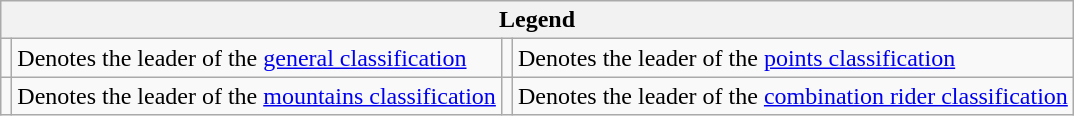<table class="wikitable">
<tr>
<th scope="col" colspan="4">Legend</th>
</tr>
<tr>
<td></td>
<td>Denotes the leader of the <a href='#'>general classification</a></td>
<td></td>
<td>Denotes the leader of the <a href='#'>points classification</a></td>
</tr>
<tr>
<td></td>
<td>Denotes the leader of the <a href='#'>mountains classification</a></td>
<td></td>
<td>Denotes the leader of the <a href='#'>combination rider classification</a></td>
</tr>
</table>
